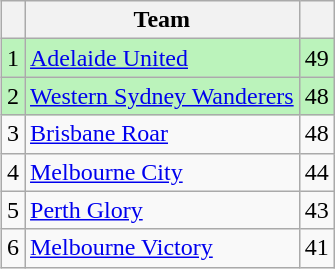<table class="wikitable" style="float:right; margin-right:20px; font-size:100%; text-align:center">
<tr>
<th></th>
<th>Team</th>
<th></th>
</tr>
<tr bgcolor=#BBF3BB>
<td>1</td>
<td align=left><a href='#'>Adelaide United</a></td>
<td>49</td>
</tr>
<tr bgcolor=#BBF3BB>
<td>2</td>
<td align=left><a href='#'>Western Sydney Wanderers</a></td>
<td>48</td>
</tr>
<tr>
<td>3</td>
<td align=left><a href='#'>Brisbane Roar</a></td>
<td>48</td>
</tr>
<tr>
<td>4</td>
<td align=left><a href='#'>Melbourne City</a></td>
<td>44</td>
</tr>
<tr>
<td>5</td>
<td align=left><a href='#'>Perth Glory</a></td>
<td>43</td>
</tr>
<tr>
<td>6</td>
<td align=left><a href='#'>Melbourne Victory</a></td>
<td>41</td>
</tr>
</table>
